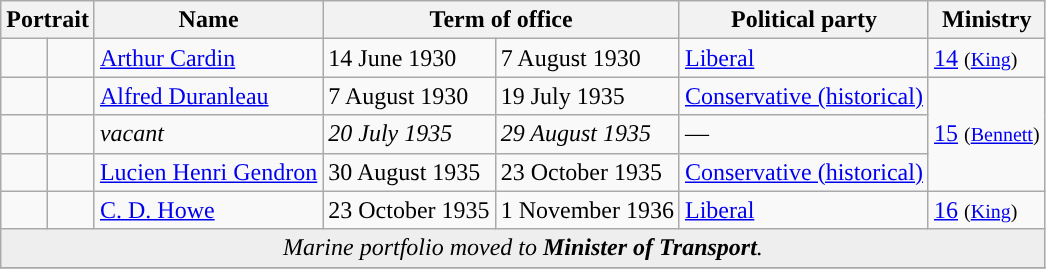<table class="wikitable">
<tr>
<th colspan=2>Portrait</th>
<th>Name</th>
<th colspan=2>Term of office</th>
<th>Political party</th>
<th>Ministry</th>
</tr>
<tr>
<td style="background:"></td>
<td align=center></td>
<td><a href='#'>Arthur Cardin</a></td>
<td>14 June 1930</td>
<td>7 August 1930</td>
<td><a href='#'>Liberal</a></td>
<td><a href='#'>14</a> <small>(<a href='#'>King</a>)</small></td>
</tr>
<tr>
<td style="background:"></td>
<td align=center></td>
<td><a href='#'>Alfred Duranleau</a></td>
<td>7 August 1930</td>
<td>19 July 1935</td>
<td><a href='#'>Conservative (historical)</a></td>
<td rowspan=3><a href='#'>15</a> <small>(<a href='#'>Bennett</a>)</small></td>
</tr>
<tr>
<td></td>
<td></td>
<td><em>vacant</em></td>
<td><em>20 July 1935</em></td>
<td><em>29 August 1935</em></td>
<td>—</td>
</tr>
<tr>
<td style="background:"></td>
<td align=center></td>
<td><a href='#'>Lucien Henri Gendron</a></td>
<td>30 August 1935</td>
<td>23 October 1935</td>
<td><a href='#'>Conservative (historical)</a></td>
</tr>
<tr>
<td style="background:"></td>
<td align=center></td>
<td><a href='#'>C. D. Howe</a></td>
<td>23 October 1935</td>
<td>1 November 1936</td>
<td><a href='#'>Liberal</a></td>
<td><a href='#'>16</a> <small>(<a href='#'>King</a>)</small></td>
</tr>
<tr>
<td colspan=7 align=center style="background:#eeeeee"><em>Marine portfolio moved to <strong>Minister of Transport</strong>.</em></td>
</tr>
<tr>
</tr>
</table>
